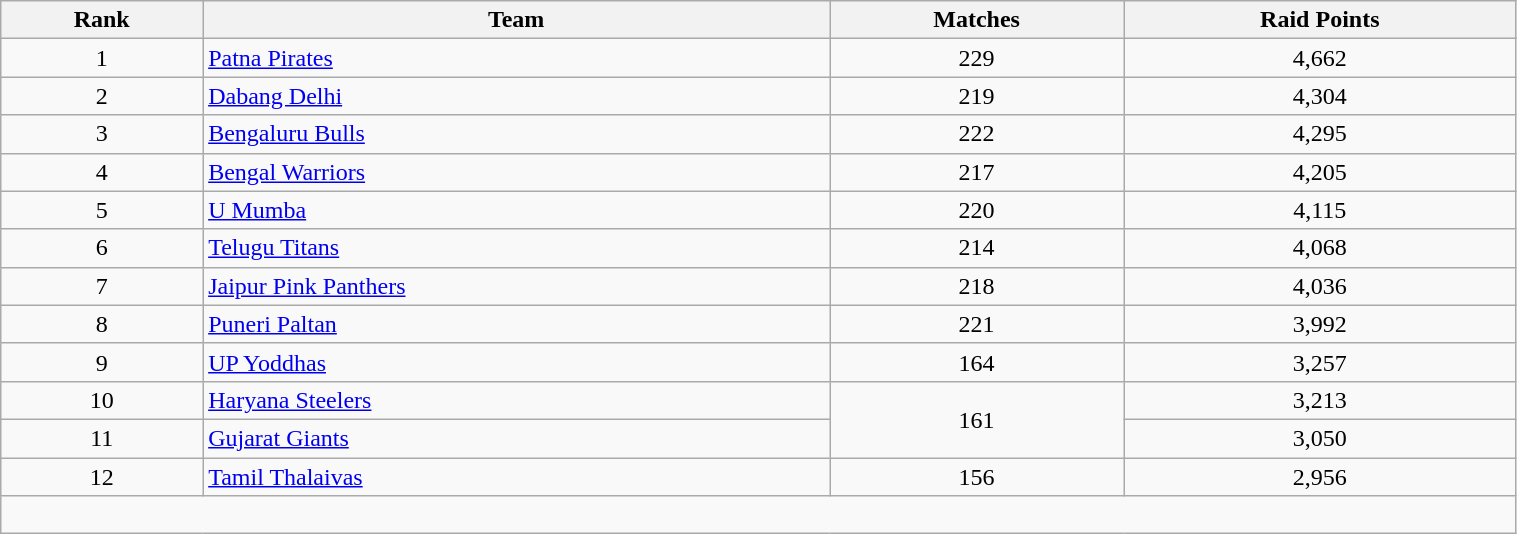<table class="wikitable" align="center" style="text-align: center; font-size: 100%; width:80%">
<tr>
<th>Rank</th>
<th>Team</th>
<th>Matches</th>
<th>Raid Points</th>
</tr>
<tr>
<td>1</td>
<td style="text-align:left"><a href='#'>Patna Pirates</a></td>
<td>229</td>
<td>4,662</td>
</tr>
<tr>
<td>2</td>
<td style="text-align:left"><a href='#'>Dabang Delhi</a></td>
<td>219</td>
<td>4,304</td>
</tr>
<tr>
<td>3</td>
<td style="text-align:left"><a href='#'>Bengaluru Bulls</a></td>
<td>222</td>
<td>4,295</td>
</tr>
<tr>
<td>4</td>
<td style="text-align:left"><a href='#'>Bengal Warriors</a></td>
<td>217</td>
<td>4,205</td>
</tr>
<tr>
<td>5</td>
<td style="text-align:left"><a href='#'>U Mumba</a></td>
<td>220</td>
<td>4,115</td>
</tr>
<tr>
<td>6</td>
<td style="text-align:left"><a href='#'>Telugu Titans</a></td>
<td>214</td>
<td>4,068</td>
</tr>
<tr>
<td>7</td>
<td style="text-align:left"><a href='#'>Jaipur Pink Panthers</a></td>
<td>218</td>
<td>4,036</td>
</tr>
<tr>
<td>8</td>
<td style="text-align:left"><a href='#'>Puneri Paltan</a></td>
<td>221</td>
<td>3,992</td>
</tr>
<tr>
<td>9</td>
<td style="text-align:left"><a href='#'>UP Yoddhas</a></td>
<td>164</td>
<td>3,257</td>
</tr>
<tr>
<td>10</td>
<td style="text-align:left"><a href='#'>Haryana Steelers</a></td>
<td rowspan=2>161</td>
<td>3,213</td>
</tr>
<tr>
<td>11</td>
<td style="text-align:left"><a href='#'>Gujarat Giants</a></td>
<td>3,050</td>
</tr>
<tr>
<td>12</td>
<td style="text-align:left"><a href='#'>Tamil Thalaivas</a></td>
<td>156</td>
<td>2,956</td>
</tr>
<tr>
<td colspan="6"><br></td>
</tr>
</table>
